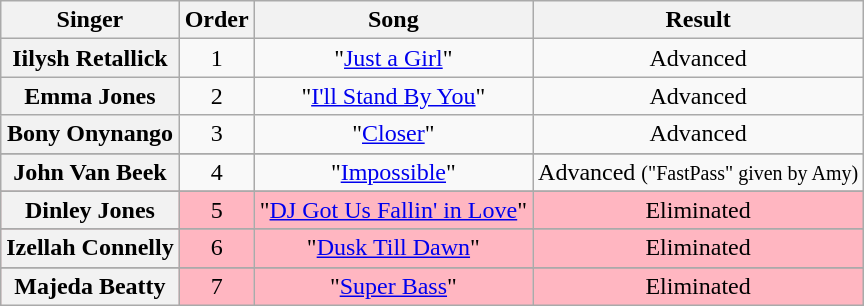<table class="wikitable plainrowheaders" style="text-align:center;">
<tr>
<th scope="col">Singer</th>
<th scope="col">Order</th>
<th scope="col">Song</th>
<th scope="col">Result</th>
</tr>
<tr>
<th>Iilysh Retallick</th>
<td>1</td>
<td>"<a href='#'>Just a Girl</a>"</td>
<td>Advanced</td>
</tr>
<tr>
<th>Emma Jones</th>
<td>2</td>
<td>"<a href='#'>I'll Stand By You</a>"</td>
<td>Advanced</td>
</tr>
<tr>
<th>Bony Onynango</th>
<td>3</td>
<td>"<a href='#'>Closer</a>"</td>
<td>Advanced</td>
</tr>
<tr>
</tr>
<tr -style="background-color:#fbf373"|>
<th>John Van Beek</th>
<td>4</td>
<td>"<a href='#'>Impossible</a>"</td>
<td>Advanced <small>("FastPass" given by Amy)</small></td>
</tr>
<tr>
</tr>
<tr style="background-color:lightpink">
<th>Dinley Jones</th>
<td>5</td>
<td>"<a href='#'>DJ Got Us Fallin' in Love</a>"</td>
<td>Eliminated</td>
</tr>
<tr>
</tr>
<tr style="background-color:lightpink">
<th>Izellah Connelly</th>
<td>6</td>
<td>"<a href='#'>Dusk Till Dawn</a>"</td>
<td>Eliminated</td>
</tr>
<tr>
</tr>
<tr style="background-color:lightpink">
<th>Majeda Beatty</th>
<td>7</td>
<td>"<a href='#'>Super Bass</a>"</td>
<td>Eliminated</td>
</tr>
</table>
